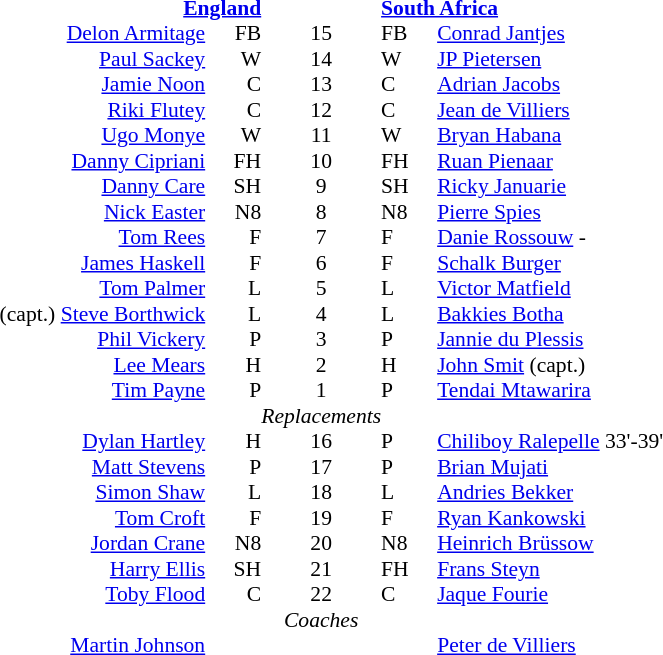<table width="100%" style="font-size: 90%; " cellspacing="0" cellpadding="0" align=center>
<tr>
<td width=41%; text-align=right></td>
<td width=3%; text-align:right></td>
<td width=4%; text-align:center></td>
<td width=3%; text-align:left></td>
<td width=49%; text-align:left></td>
</tr>
<tr>
<td colspan=2; align=right><strong><a href='#'>England</a></strong></td>
<td></td>
<td colspan=2;><strong><a href='#'>South Africa</a></strong></td>
</tr>
<tr>
<td align=right><a href='#'>Delon Armitage</a></td>
<td align=right>FB</td>
<td align=center>15</td>
<td>FB</td>
<td><a href='#'>Conrad Jantjes</a> </td>
</tr>
<tr>
<td align=right><a href='#'>Paul Sackey</a></td>
<td align=right>W</td>
<td align=center>14</td>
<td>W</td>
<td><a href='#'>JP Pietersen</a></td>
</tr>
<tr>
<td align=right><a href='#'>Jamie Noon</a></td>
<td align=right>C</td>
<td align=center>13</td>
<td>C</td>
<td><a href='#'>Adrian Jacobs</a> </td>
</tr>
<tr>
<td align=right> <a href='#'>Riki Flutey</a></td>
<td align=right>C</td>
<td align=center>12</td>
<td>C</td>
<td><a href='#'>Jean de Villiers</a></td>
</tr>
<tr>
<td align=right><a href='#'>Ugo Monye</a></td>
<td align=right>W</td>
<td align=center>11</td>
<td>W</td>
<td><a href='#'>Bryan Habana</a></td>
</tr>
<tr>
<td align=right><a href='#'>Danny Cipriani</a></td>
<td align=right>FH</td>
<td align=center>10</td>
<td>FH</td>
<td><a href='#'>Ruan Pienaar</a> </td>
</tr>
<tr>
<td align=right> <a href='#'>Danny Care</a></td>
<td align=right>SH</td>
<td align=center>9</td>
<td>SH</td>
<td><a href='#'>Ricky Januarie</a></td>
</tr>
<tr>
<td align=right> <a href='#'>Nick Easter</a></td>
<td align=right>N8</td>
<td align=center>8</td>
<td>N8</td>
<td><a href='#'>Pierre Spies</a> </td>
</tr>
<tr>
<td align=right><a href='#'>Tom Rees</a></td>
<td align=right>F</td>
<td align=center>7</td>
<td>F</td>
<td><a href='#'>Danie Rossouw</a> - </td>
</tr>
<tr>
<td align=right><a href='#'>James Haskell</a></td>
<td align=right>F</td>
<td align=center>6</td>
<td>F</td>
<td><a href='#'>Schalk Burger</a></td>
</tr>
<tr>
<td align=right> <a href='#'>Tom Palmer</a></td>
<td align=right>L</td>
<td align=center>5</td>
<td>L</td>
<td><a href='#'>Victor Matfield</a></td>
</tr>
<tr>
<td align=right>(capt.) <a href='#'>Steve Borthwick</a></td>
<td align=right>L</td>
<td align=center>4</td>
<td>L</td>
<td><a href='#'>Bakkies Botha</a> </td>
</tr>
<tr>
<td align=right> <a href='#'>Phil Vickery</a></td>
<td align=right>P</td>
<td align=center>3</td>
<td>P</td>
<td><a href='#'>Jannie du Plessis</a> </td>
</tr>
<tr>
<td align=right> <a href='#'>Lee Mears</a></td>
<td align=right>H</td>
<td align=center>2</td>
<td>H</td>
<td><a href='#'>John Smit</a> (capt.) </td>
</tr>
<tr>
<td align=right><a href='#'>Tim Payne</a></td>
<td align=right>P</td>
<td align=center>1</td>
<td>P</td>
<td><a href='#'>Tendai Mtawarira</a> </td>
</tr>
<tr>
<td></td>
<td></td>
<td align=center><em>Replacements</em></td>
<td></td>
<td></td>
</tr>
<tr>
<td align=right> <a href='#'>Dylan Hartley</a></td>
<td align=right>H</td>
<td align=center>16</td>
<td>P</td>
<td><a href='#'>Chiliboy Ralepelle</a>  33'-39'  </td>
</tr>
<tr>
<td align=right> <a href='#'>Matt Stevens</a></td>
<td align=right>P</td>
<td align=center>17</td>
<td>P</td>
<td><a href='#'>Brian Mujati</a> </td>
</tr>
<tr>
<td align=right> <a href='#'>Simon Shaw</a></td>
<td align=right>L</td>
<td align=center>18</td>
<td>L</td>
<td><a href='#'>Andries Bekker</a> </td>
</tr>
<tr>
<td align=right><a href='#'>Tom Croft</a></td>
<td align=right>F</td>
<td align=center>19</td>
<td>F</td>
<td><a href='#'>Ryan Kankowski</a> </td>
</tr>
<tr>
<td align=right> <a href='#'>Jordan Crane</a></td>
<td align=right>N8</td>
<td align=center>20</td>
<td>N8</td>
<td><a href='#'>Heinrich Brüssow</a> </td>
</tr>
<tr>
<td align=right> <a href='#'>Harry Ellis</a></td>
<td align=right>SH</td>
<td align=center>21</td>
<td>FH</td>
<td><a href='#'>Frans Steyn</a> </td>
</tr>
<tr>
<td align=right> <a href='#'>Toby Flood</a></td>
<td align=right>C</td>
<td align=center>22</td>
<td>C</td>
<td><a href='#'>Jaque Fourie</a> </td>
</tr>
<tr>
<td></td>
<td></td>
<td align=center><em>Coaches</em></td>
<td></td>
<td></td>
</tr>
<tr>
<td align=right> <a href='#'>Martin Johnson</a></td>
<td></td>
<td></td>
<td></td>
<td><a href='#'>Peter de Villiers</a> </td>
</tr>
</table>
